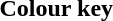<table class="toccolours">
<tr>
<th>Colour key</th>
</tr>
<tr>
<td></td>
</tr>
</table>
